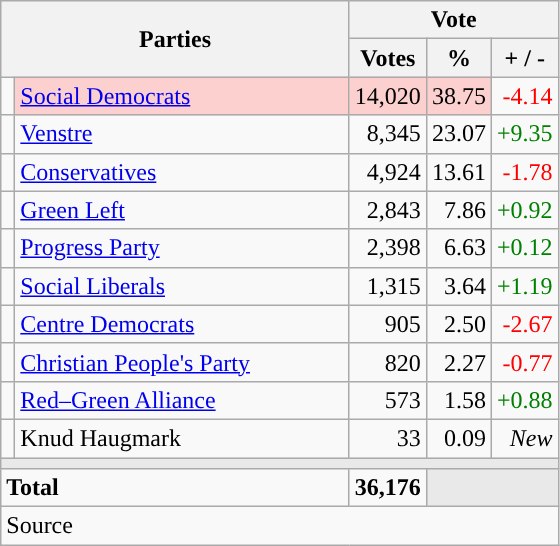<table class="wikitable" style="text-align:right;">
<tr>
<th style="text-align:centre;" rowspan="2" colspan="2" width="225">Parties</th>
<th colspan="3">Vote</th>
</tr>
<tr>
<th width="15">Votes</th>
<th width="15">%</th>
<th width="15">+ / -</th>
</tr>
<tr>
<td width="2" style="color:inherit;background:"></td>
<td bgcolor=#fbd0ce  align="left"><a href='#'>Social Democrats</a></td>
<td bgcolor=#fbd0ce>14,020</td>
<td bgcolor=#fbd0ce>38.75</td>
<td style=color:red;>-4.14</td>
</tr>
<tr>
<td width="2" style="color:inherit;background:"></td>
<td align="left"><a href='#'>Venstre</a></td>
<td>8,345</td>
<td>23.07</td>
<td style=color:green;>+9.35</td>
</tr>
<tr>
<td width="2" style="color:inherit;background:"></td>
<td align="left"><a href='#'>Conservatives</a></td>
<td>4,924</td>
<td>13.61</td>
<td style=color:red;>-1.78</td>
</tr>
<tr>
<td width="2" style="color:inherit;background:"></td>
<td align="left"><a href='#'>Green Left</a></td>
<td>2,843</td>
<td>7.86</td>
<td style=color:green;>+0.92</td>
</tr>
<tr>
<td width="2" style="color:inherit;background:"></td>
<td align="left"><a href='#'>Progress Party</a></td>
<td>2,398</td>
<td>6.63</td>
<td style=color:green;>+0.12</td>
</tr>
<tr>
<td width="2" style="color:inherit;background:"></td>
<td align="left"><a href='#'>Social Liberals</a></td>
<td>1,315</td>
<td>3.64</td>
<td style=color:green;>+1.19</td>
</tr>
<tr>
<td width="2" style="color:inherit;background:"></td>
<td align="left"><a href='#'>Centre Democrats</a></td>
<td>905</td>
<td>2.50</td>
<td style=color:red;>-2.67</td>
</tr>
<tr>
<td width="2" style="color:inherit;background:"></td>
<td align="left"><a href='#'>Christian People's Party</a></td>
<td>820</td>
<td>2.27</td>
<td style=color:red;>-0.77</td>
</tr>
<tr>
<td width="2" style="color:inherit;background:"></td>
<td align="left"><a href='#'>Red–Green Alliance</a></td>
<td>573</td>
<td>1.58</td>
<td style=color:green;>+0.88</td>
</tr>
<tr>
<td width="2" style="color:inherit;background:"></td>
<td align="left">Knud Haugmark</td>
<td>33</td>
<td>0.09</td>
<td><em>New</em></td>
</tr>
<tr>
<td colspan="7" bgcolor="#E9E9E9"></td>
</tr>
<tr>
<td align="left" colspan="2"><strong>Total</strong></td>
<td><strong>36,176</strong></td>
<td bgcolor="#E9E9E9" colspan="2"></td>
</tr>
<tr>
<td align="left" colspan="6">Source</td>
</tr>
</table>
